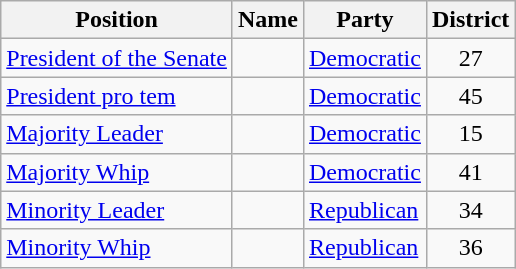<table class="wikitable sortable">
<tr>
<th>Position</th>
<th>Name</th>
<th>Party</th>
<th>District</th>
</tr>
<tr>
<td><a href='#'>President of the Senate</a></td>
<td></td>
<td><a href='#'>Democratic</a></td>
<td style="text-align:center;">27</td>
</tr>
<tr>
<td><a href='#'>President pro tem</a></td>
<td></td>
<td><a href='#'>Democratic</a></td>
<td style="text-align:center;">45</td>
</tr>
<tr>
<td><a href='#'>Majority Leader</a></td>
<td></td>
<td><a href='#'>Democratic</a></td>
<td style="text-align:center;">15</td>
</tr>
<tr>
<td><a href='#'>Majority Whip</a></td>
<td></td>
<td><a href='#'>Democratic</a></td>
<td style="text-align:center;">41</td>
</tr>
<tr>
<td><a href='#'>Minority Leader</a></td>
<td></td>
<td><a href='#'>Republican</a></td>
<td style="text-align:center;">34</td>
</tr>
<tr>
<td><a href='#'>Minority Whip</a></td>
<td></td>
<td><a href='#'>Republican</a></td>
<td style="text-align:center;">36</td>
</tr>
</table>
